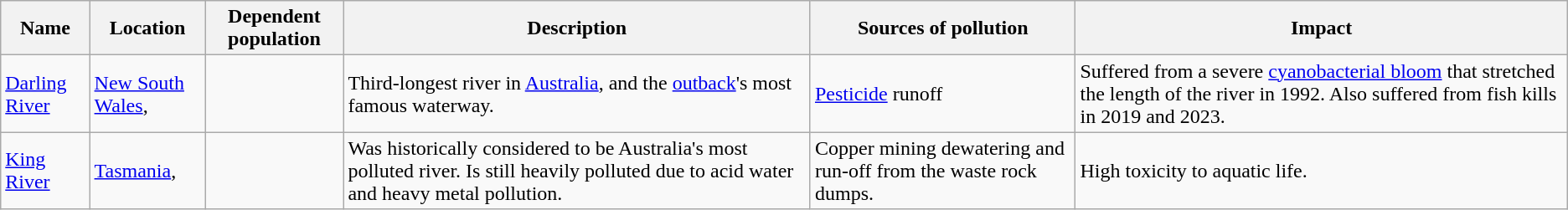<table class="wikitable sortable">
<tr>
<th>Name</th>
<th>Location</th>
<th>Dependent population</th>
<th>Description</th>
<th>Sources of pollution</th>
<th>Impact</th>
</tr>
<tr>
<td><a href='#'>Darling River</a></td>
<td><a href='#'>New South Wales</a>, </td>
<td></td>
<td>Third-longest river in <a href='#'>Australia</a>, and the <a href='#'>outback</a>'s most famous waterway.</td>
<td><a href='#'>Pesticide</a> runoff</td>
<td>Suffered from a severe <a href='#'>cyanobacterial bloom</a> that stretched the length of the river in 1992. Also suffered from fish kills in 2019 and 2023.</td>
</tr>
<tr>
<td><a href='#'>King River</a></td>
<td><a href='#'>Tasmania</a>, </td>
<td></td>
<td>Was historically considered to be Australia's most polluted river. Is still heavily polluted due to acid water and heavy metal pollution.</td>
<td>Copper mining dewatering and run-off from the waste rock dumps.</td>
<td>High toxicity to aquatic life.</td>
</tr>
</table>
